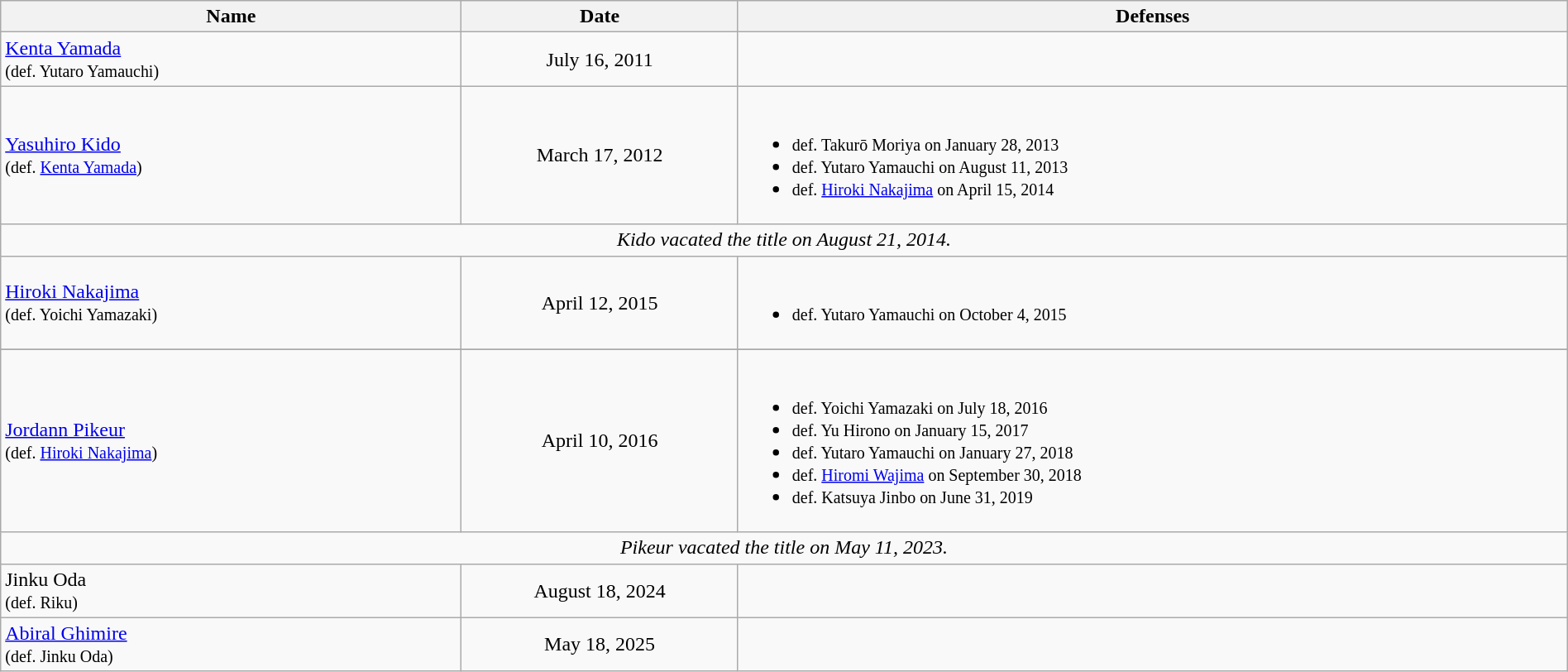<table class="wikitable" width=100%>
<tr>
<th width=25%>Name</th>
<th width=15%>Date</th>
<th width=45%>Defenses</th>
</tr>
<tr>
<td align=left> <a href='#'>Kenta Yamada</a> <br><small>(def. Yutaro Yamauchi)</small></td>
<td align=center>July 16, 2011</td>
</tr>
<tr>
<td align=left> <a href='#'>Yasuhiro Kido</a> <br><small>(def. <a href='#'>Kenta Yamada</a>)</small></td>
<td align=center>March 17, 2012</td>
<td><br><ul><li><small>def. Takurō Moriya on January 28, 2013</small></li><li><small>def. Yutaro Yamauchi on August 11, 2013</small></li><li><small>def. <a href='#'>Hiroki Nakajima</a> on April 15, 2014</small></li></ul></td>
</tr>
<tr>
<td colspan=3 align=center><em>Kido vacated the title on August 21, 2014.</em></td>
</tr>
<tr>
<td align=left> <a href='#'>Hiroki Nakajima</a> <br><small>(def. Yoichi Yamazaki)</small></td>
<td align=center>April 12, 2015</td>
<td><br><ul><li><small>def. Yutaro Yamauchi on October 4, 2015</small></li></ul></td>
</tr>
<tr>
</tr>
<tr>
<td align=left> <a href='#'>Jordann Pikeur</a> <br><small>(def. <a href='#'>Hiroki Nakajima</a>)</small></td>
<td align=center>April 10, 2016</td>
<td><br><ul><li><small>def. Yoichi Yamazaki on July 18, 2016</small></li><li><small>def. Yu Hirono on January 15, 2017</small></li><li><small>def. Yutaro Yamauchi on January 27, 2018</small></li><li><small>def. <a href='#'>Hiromi Wajima</a> on September 30, 2018</small></li><li><small>def. Katsuya Jinbo on June 31, 2019</small></li></ul></td>
</tr>
<tr>
<td colspan=3 align=center><em>Pikeur vacated the title on May 11, 2023.</em></td>
</tr>
<tr>
<td align=left> Jinku Oda <br><small>(def. Riku)</small></td>
<td align=center>August 18, 2024</td>
<td></td>
</tr>
<tr>
<td align=left> <a href='#'>Abiral Ghimire</a> <br><small>(def. Jinku Oda)</small></td>
<td align=center>May 18, 2025</td>
<td></td>
</tr>
</table>
